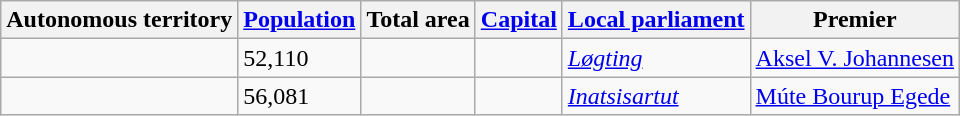<table class="wikitable">
<tr>
<th>Autonomous territory</th>
<th><a href='#'>Population</a> </th>
<th>Total area</th>
<th><a href='#'>Capital</a></th>
<th><a href='#'>Local parliament</a></th>
<th>Premier</th>
</tr>
<tr>
<td> </td>
<td>52,110</td>
<td></td>
<td></td>
<td><em><a href='#'>Løgting</a></em></td>
<td><a href='#'>Aksel V. Johannesen</a></td>
</tr>
<tr>
<td> </td>
<td>56,081</td>
<td></td>
<td></td>
<td><em><a href='#'>Inatsisartut</a></em></td>
<td><a href='#'>Múte Bourup Egede</a></td>
</tr>
</table>
